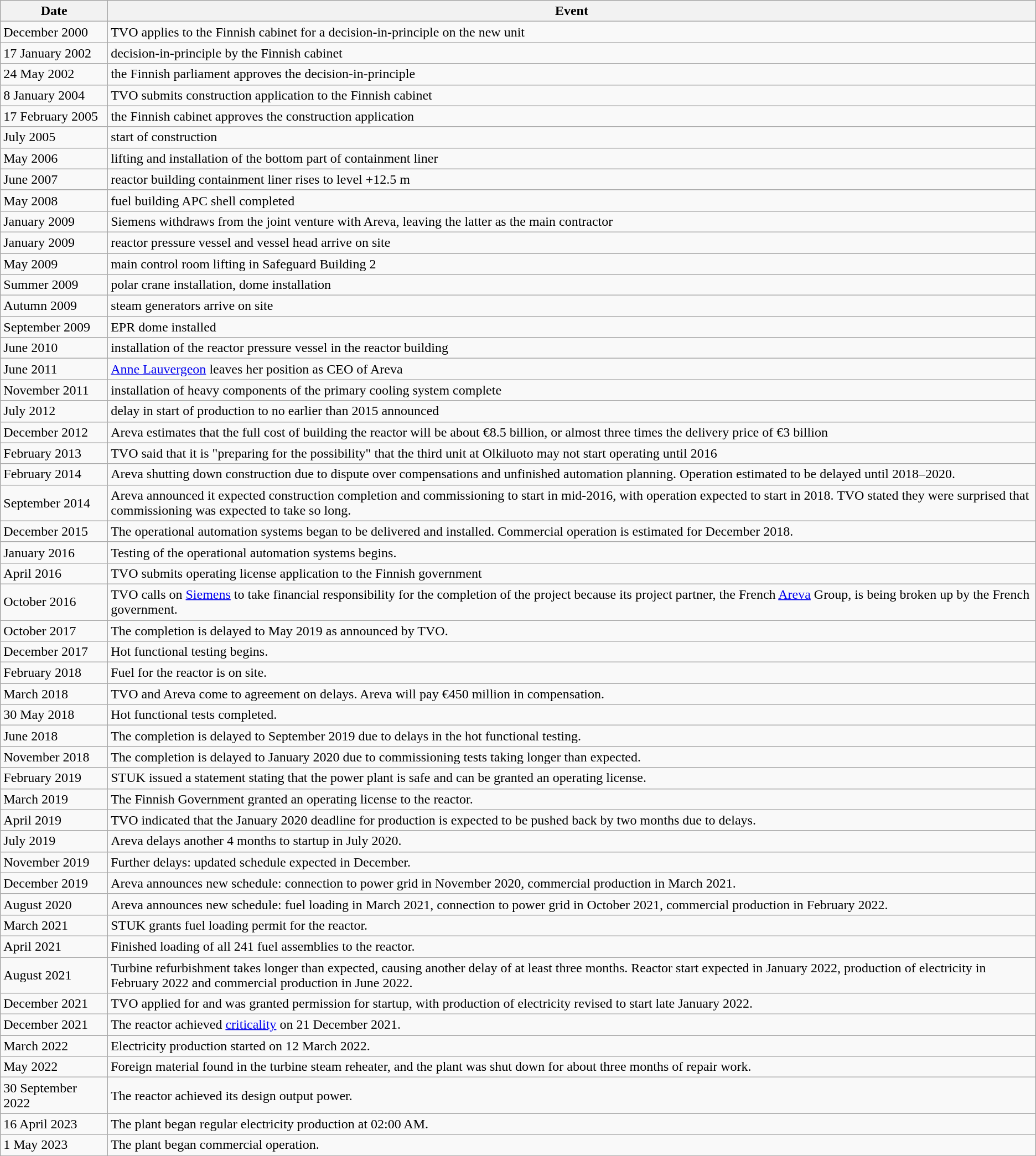<table class="wikitable">
<tr>
<th>Date</th>
<th>Event</th>
</tr>
<tr>
<td>December 2000</td>
<td>TVO applies to the Finnish cabinet for a decision-in-principle on the new unit</td>
</tr>
<tr>
<td>17 January 2002</td>
<td>decision-in-principle by the Finnish cabinet</td>
</tr>
<tr>
<td>24 May 2002</td>
<td>the Finnish parliament approves the decision-in-principle</td>
</tr>
<tr>
<td>8 January 2004</td>
<td>TVO submits construction application to the Finnish cabinet</td>
</tr>
<tr>
<td style="white-space: nowrap">17 February 2005</td>
<td>the Finnish cabinet approves the construction application</td>
</tr>
<tr>
<td>July 2005</td>
<td>start of construction</td>
</tr>
<tr>
<td>May 2006</td>
<td>lifting and installation of the bottom part of containment liner</td>
</tr>
<tr>
<td>June 2007</td>
<td>reactor building containment liner rises to level +12.5 m</td>
</tr>
<tr>
<td>May 2008</td>
<td>fuel building APC shell completed</td>
</tr>
<tr>
<td>January 2009</td>
<td>Siemens withdraws from the joint venture with Areva, leaving the latter as the main contractor</td>
</tr>
<tr>
<td>January 2009</td>
<td>reactor pressure vessel and vessel head arrive on site</td>
</tr>
<tr>
<td>May 2009</td>
<td>main control room lifting in Safeguard Building 2</td>
</tr>
<tr>
<td>Summer 2009</td>
<td>polar crane installation, dome installation</td>
</tr>
<tr>
<td>Autumn 2009</td>
<td>steam generators arrive on site</td>
</tr>
<tr>
<td>September 2009</td>
<td>EPR dome installed</td>
</tr>
<tr>
<td>June 2010</td>
<td>installation of the reactor pressure vessel in the reactor building</td>
</tr>
<tr>
<td>June 2011</td>
<td><a href='#'>Anne Lauvergeon</a> leaves her position as CEO of Areva</td>
</tr>
<tr>
<td>November 2011</td>
<td>installation of heavy components of the primary cooling system complete</td>
</tr>
<tr>
<td>July 2012</td>
<td>delay in start of production to no earlier than 2015 announced</td>
</tr>
<tr>
<td>December 2012</td>
<td>Areva estimates that the full cost of building the reactor will be about €8.5 billion, or almost three times the delivery price of €3 billion</td>
</tr>
<tr>
<td>February 2013</td>
<td>TVO said that it is "preparing for the possibility" that the third unit at Olkiluoto may not start operating until 2016</td>
</tr>
<tr>
<td>February 2014</td>
<td>Areva shutting down construction due to dispute over compensations and unfinished automation planning. Operation estimated to be delayed until 2018–2020.</td>
</tr>
<tr>
<td>September 2014</td>
<td>Areva announced it expected construction completion and commissioning to start in mid-2016, with operation expected to start in 2018. TVO stated they were surprised that commissioning was expected to take so long.</td>
</tr>
<tr>
<td>December 2015</td>
<td>The operational automation systems began to be delivered and installed. Commercial operation is estimated for December 2018.</td>
</tr>
<tr>
<td>January 2016</td>
<td>Testing of the operational automation systems begins.</td>
</tr>
<tr>
<td>April 2016</td>
<td>TVO submits operating license application to the Finnish government </td>
</tr>
<tr>
<td>October 2016</td>
<td>TVO calls on <a href='#'>Siemens</a> to take financial responsibility for the completion of the project because its project partner, the French <a href='#'>Areva</a> Group, is being broken up by the French government.</td>
</tr>
<tr>
<td>October 2017</td>
<td>The completion is delayed to May 2019 as announced by TVO.</td>
</tr>
<tr>
<td>December 2017</td>
<td>Hot functional testing begins.</td>
</tr>
<tr>
<td>February 2018</td>
<td>Fuel for the reactor is on site.</td>
</tr>
<tr>
<td>March 2018</td>
<td>TVO and Areva come to agreement on delays. Areva will pay €450 million in compensation.</td>
</tr>
<tr>
<td>30 May 2018</td>
<td>Hot functional tests completed.</td>
</tr>
<tr>
<td>June 2018</td>
<td>The completion is delayed to September 2019 due to delays in the hot functional testing.</td>
</tr>
<tr>
<td>November 2018</td>
<td>The completion is delayed to January 2020 due to commissioning tests taking longer than expected.</td>
</tr>
<tr>
<td>February 2019</td>
<td>STUK issued a statement stating that the power plant is safe and can be granted an operating license.</td>
</tr>
<tr>
<td>March 2019</td>
<td>The Finnish Government granted an operating license to the reactor.</td>
</tr>
<tr>
<td>April 2019</td>
<td>TVO indicated that the January 2020 deadline for production is expected to be pushed back by two months due to delays.</td>
</tr>
<tr>
<td>July 2019</td>
<td>Areva delays another 4 months to startup in July 2020.</td>
</tr>
<tr>
<td>November 2019</td>
<td>Further delays: updated schedule expected in December.</td>
</tr>
<tr>
<td>December 2019</td>
<td>Areva announces new schedule: connection to power grid in November 2020, commercial production in March 2021.</td>
</tr>
<tr>
<td>August 2020</td>
<td>Areva announces new schedule: fuel loading in March 2021, connection to power grid in October 2021, commercial production in February 2022.</td>
</tr>
<tr>
<td>March 2021</td>
<td>STUK grants fuel loading permit for the reactor.</td>
</tr>
<tr>
<td>April 2021</td>
<td>Finished loading of all 241 fuel assemblies to the reactor.</td>
</tr>
<tr>
<td>August 2021</td>
<td>Turbine refurbishment takes longer than expected, causing another delay of at least three months. Reactor start expected in January 2022, production of electricity in February 2022 and commercial production in June 2022.</td>
</tr>
<tr>
<td>December 2021</td>
<td>TVO applied for and was granted permission for startup, with production of electricity revised to start late January 2022.</td>
</tr>
<tr>
<td>December 2021</td>
<td>The reactor achieved <a href='#'>criticality</a> on 21 December 2021.</td>
</tr>
<tr>
<td>March 2022</td>
<td>Electricity production started on 12 March 2022.</td>
</tr>
<tr>
<td>May 2022</td>
<td>Foreign material found in the turbine steam reheater, and the plant was shut down for about three months of repair work.</td>
</tr>
<tr>
<td>30 September 2022</td>
<td>The reactor achieved its design output power.</td>
</tr>
<tr>
<td>16 April 2023</td>
<td>The plant began regular electricity production at 02:00 AM.</td>
</tr>
<tr>
<td>1 May 2023</td>
<td>The plant began commercial operation.</td>
</tr>
</table>
